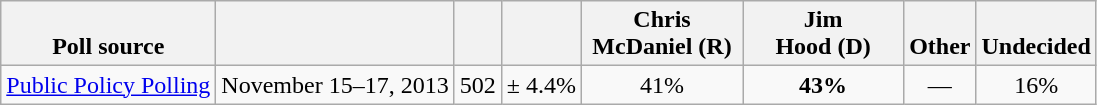<table class="wikitable" style="text-align:center">
<tr valign= bottom>
<th>Poll source</th>
<th></th>
<th></th>
<th></th>
<th style="width:100px;">Chris<br>McDaniel (R)</th>
<th style="width:100px;">Jim<br>Hood (D)</th>
<th>Other</th>
<th>Undecided</th>
</tr>
<tr>
<td align=left><a href='#'>Public Policy Polling</a></td>
<td>November 15–17, 2013</td>
<td>502</td>
<td>± 4.4%</td>
<td>41%</td>
<td><strong>43%</strong></td>
<td>—</td>
<td>16%</td>
</tr>
</table>
